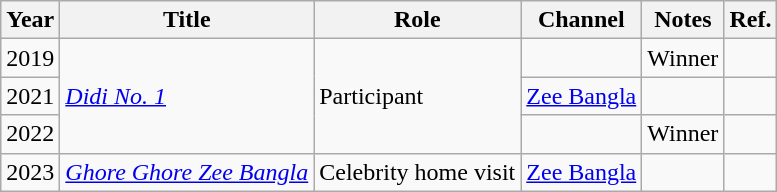<table class="wikitable plainrowheaders soble">
<tr>
<th scope="col">Year</th>
<th scope="col">Title</th>
<th scope="col">Role</th>
<th>Channel</th>
<th scope="col">Notes</th>
<th scope="col">Ref.</th>
</tr>
<tr>
<td>2019</td>
<td rowspan="3"><em><a href='#'>Didi No. 1</a></em></td>
<td rowspan="3">Participant</td>
<td></td>
<td>Winner</td>
<td></td>
</tr>
<tr>
<td>2021</td>
<td><a href='#'>Zee Bangla</a></td>
<td></td>
<td></td>
</tr>
<tr>
<td>2022</td>
<td></td>
<td>Winner</td>
<td></td>
</tr>
<tr>
<td>2023</td>
<td><em><a href='#'>Ghore Ghore Zee Bangla</a></em></td>
<td>Celebrity home visit</td>
<td><a href='#'>Zee Bangla</a></td>
<td></td>
<td></td>
</tr>
</table>
